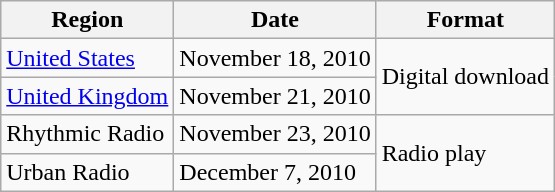<table class="wikitable">
<tr>
<th>Region</th>
<th>Date</th>
<th>Format</th>
</tr>
<tr>
<td><a href='#'>United States</a></td>
<td>November 18, 2010</td>
<td rowspan="2">Digital download</td>
</tr>
<tr>
<td><a href='#'>United Kingdom</a></td>
<td>November 21, 2010</td>
</tr>
<tr>
<td>Rhythmic Radio</td>
<td>November 23, 2010</td>
<td rowspan="2">Radio play</td>
</tr>
<tr>
<td>Urban Radio</td>
<td>December 7, 2010</td>
</tr>
</table>
